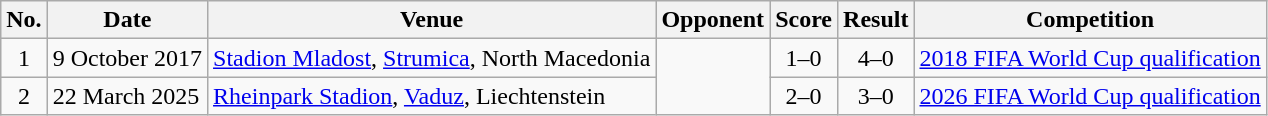<table class="wikitable sortable">
<tr>
<th scope="col">No.</th>
<th scope="col">Date</th>
<th scope="col">Venue</th>
<th scope="col">Opponent</th>
<th scope="col">Score</th>
<th scope="col">Result</th>
<th scope="col">Competition</th>
</tr>
<tr>
<td align="center">1</td>
<td>9 October 2017</td>
<td><a href='#'>Stadion Mladost</a>, <a href='#'>Strumica</a>, North Macedonia</td>
<td rowspan=2></td>
<td align="center">1–0</td>
<td align="center">4–0</td>
<td><a href='#'>2018 FIFA World Cup qualification</a></td>
</tr>
<tr>
<td align="center">2</td>
<td>22 March 2025</td>
<td><a href='#'>Rheinpark Stadion</a>, <a href='#'>Vaduz</a>, Liechtenstein</td>
<td align="center">2–0</td>
<td align="center">3–0</td>
<td><a href='#'>2026 FIFA World Cup qualification</a></td>
</tr>
</table>
